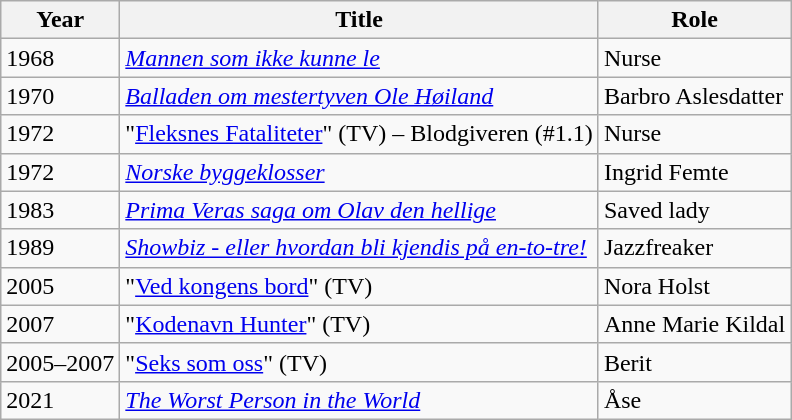<table class="wikitable">
<tr>
<th>Year</th>
<th>Title</th>
<th>Role</th>
</tr>
<tr>
<td>1968</td>
<td><em><a href='#'>Mannen som ikke kunne le</a></em></td>
<td>Nurse</td>
</tr>
<tr>
<td>1970</td>
<td><em><a href='#'>Balladen om mestertyven Ole Høiland</a></em></td>
<td>Barbro Aslesdatter</td>
</tr>
<tr>
<td>1972</td>
<td>"<a href='#'>Fleksnes Fataliteter</a>" (TV) – Blodgiveren (#1.1)</td>
<td>Nurse</td>
</tr>
<tr>
<td>1972</td>
<td><em><a href='#'>Norske byggeklosser</a></em></td>
<td>Ingrid Femte</td>
</tr>
<tr>
<td>1983</td>
<td><em><a href='#'>Prima Veras saga om Olav den hellige</a></em></td>
<td>Saved lady</td>
</tr>
<tr>
<td>1989</td>
<td><em><a href='#'>Showbiz - eller hvordan bli kjendis på en-to-tre!</a></em></td>
<td>Jazzfreaker</td>
</tr>
<tr>
<td>2005</td>
<td>"<a href='#'>Ved kongens bord</a>" (TV)</td>
<td>Nora Holst</td>
</tr>
<tr>
<td>2007</td>
<td>"<a href='#'>Kodenavn Hunter</a>" (TV)</td>
<td>Anne Marie Kildal</td>
</tr>
<tr>
<td>2005–2007</td>
<td>"<a href='#'>Seks som oss</a>" (TV)</td>
<td>Berit</td>
</tr>
<tr>
<td>2021</td>
<td><em><a href='#'>The Worst Person in the World</a></em></td>
<td>Åse</td>
</tr>
</table>
